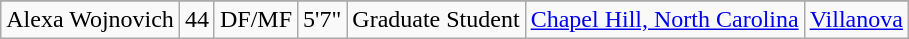<table class="wikitable sortable" style="text-align:center;" border="1">
<tr align=center>
</tr>
<tr>
<td>Alexa Wojnovich</td>
<td>44</td>
<td>DF/MF</td>
<td>5'7"</td>
<td>Graduate Student</td>
<td><a href='#'>Chapel Hill, North Carolina</a></td>
<td><a href='#'>Villanova</a></td>
</tr>
</table>
